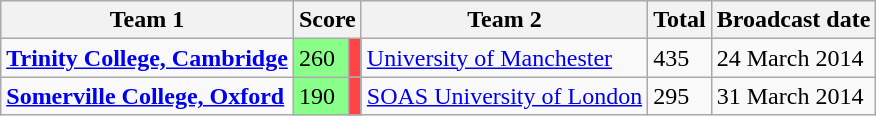<table class="wikitable" border="1">
<tr>
<th>Team 1</th>
<th colspan=2>Score</th>
<th>Team 2</th>
<th>Total</th>
<th>Broadcast date</th>
</tr>
<tr>
<td><strong><a href='#'>Trinity College, Cambridge</a></strong></td>
<td style="background:#88ff88">260</td>
<td style="background:#ff4444"></td>
<td><a href='#'>University of Manchester</a></td>
<td>435</td>
<td>24 March 2014</td>
</tr>
<tr>
<td><strong><a href='#'>Somerville College, Oxford</a></strong></td>
<td style="background:#88ff88">190</td>
<td style="background:#ff4444"></td>
<td><a href='#'>SOAS University of London</a></td>
<td>295</td>
<td>31 March 2014</td>
</tr>
</table>
